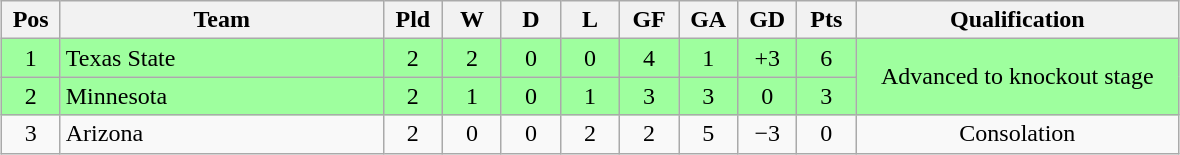<table class="wikitable" style="text-align:center; margin: 1em auto">
<tr>
<th style="width:2em">Pos</th>
<th style="width:13em">Team</th>
<th style="width:2em">Pld</th>
<th style="width:2em">W</th>
<th style="width:2em">D</th>
<th style="width:2em">L</th>
<th style="width:2em">GF</th>
<th style="width:2em">GA</th>
<th style="width:2em">GD</th>
<th style="width:2em">Pts</th>
<th style="width:13em">Qualification</th>
</tr>
<tr bgcolor="#9eff9e">
<td>1</td>
<td style="text-align:left">Texas State</td>
<td>2</td>
<td>2</td>
<td>0</td>
<td>0</td>
<td>4</td>
<td>1</td>
<td>+3</td>
<td>6</td>
<td rowspan="2">Advanced to knockout stage</td>
</tr>
<tr bgcolor="#9eff9e">
<td>2</td>
<td style="text-align:left">Minnesota</td>
<td>2</td>
<td>1</td>
<td>0</td>
<td>1</td>
<td>3</td>
<td>3</td>
<td>0</td>
<td>3</td>
</tr>
<tr>
<td>3</td>
<td style="text-align:left">Arizona</td>
<td>2</td>
<td>0</td>
<td>0</td>
<td>2</td>
<td>2</td>
<td>5</td>
<td>−3</td>
<td>0</td>
<td>Consolation</td>
</tr>
</table>
